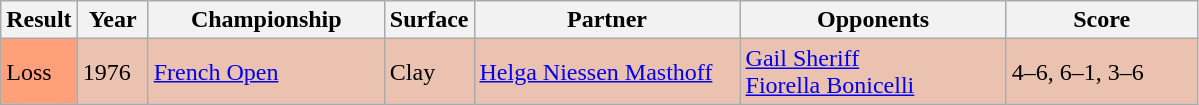<table class="sortable wikitable">
<tr>
<th style="width:40px">Result</th>
<th style="width:40px">Year</th>
<th style="width:150px">Championship</th>
<th style="width:50px">Surface</th>
<th style="width:170px">Partner</th>
<th style="width:170px">Opponents</th>
<th style="width:120px" class="unsortable">Score</th>
</tr>
<tr style="background:#ebc2af;">
<td style="background:#ffa07a;">Loss</td>
<td>1976</td>
<td><a href='#'>French Open</a></td>
<td>Clay</td>
<td> <a href='#'>Helga Niessen Masthoff</a></td>
<td> <a href='#'>Gail Sheriff</a> <br>   <a href='#'>Fiorella Bonicelli</a></td>
<td>4–6, 6–1, 3–6</td>
</tr>
</table>
